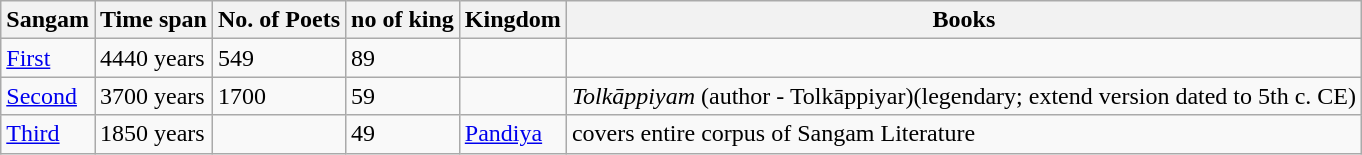<table class="wikitable">
<tr>
<th>Sangam</th>
<th>Time span</th>
<th>No. of Poets</th>
<th>no of king</th>
<th>Kingdom</th>
<th>Books</th>
</tr>
<tr>
<td><a href='#'>First</a></td>
<td>4440 years</td>
<td>549</td>
<td>89</td>
<td></td>
<td></td>
</tr>
<tr>
<td><a href='#'>Second</a></td>
<td>3700 years</td>
<td>1700</td>
<td>59</td>
<td></td>
<td><em>Tolkāppiyam</em> (author - Tolkāppiyar)(legendary; extend version dated to 5th c. CE)</td>
</tr>
<tr>
<td><a href='#'>Third</a></td>
<td>1850 years</td>
<td></td>
<td>49</td>
<td><a href='#'>Pandiya</a></td>
<td>covers entire corpus of Sangam Literature</td>
</tr>
</table>
